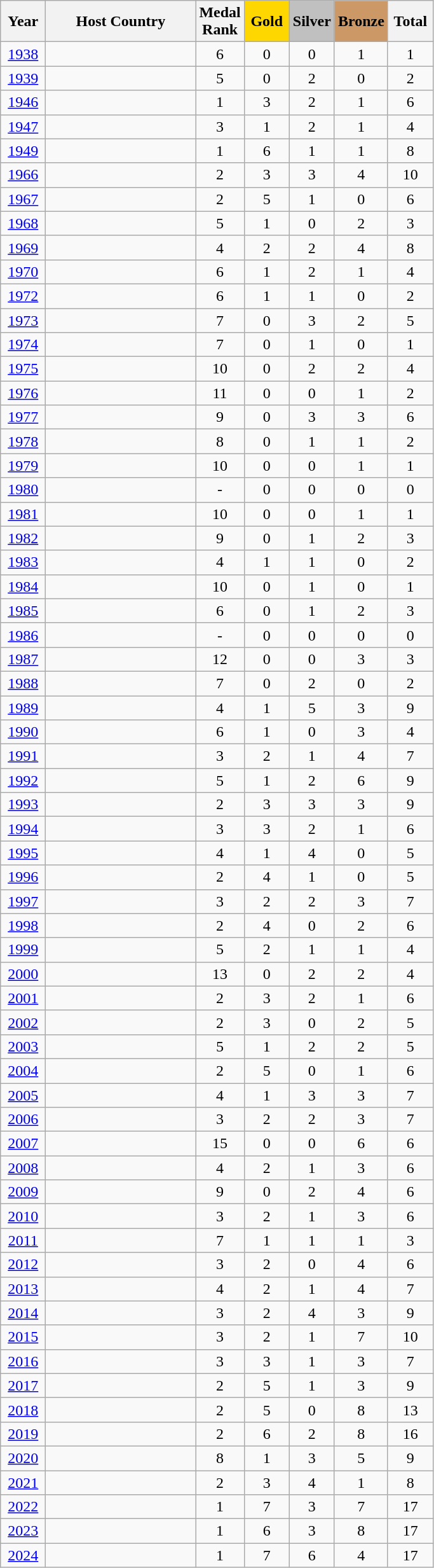<table class="wikitable">
<tr>
<th width=40>Year</th>
<th width=150>Host Country</th>
<th width=40>Medal Rank</th>
<td width=40 bgcolor=gold align="center"><strong>Gold</strong></td>
<td width=40 bgcolor=silver align="center"><strong>Silver</strong></td>
<td width=4 bgcolor=#cc9966 align="center"><strong>Bronze</strong></td>
<th width=40>Total</th>
</tr>
<tr align="center">
<td><a href='#'>1938</a></td>
<td align="left"></td>
<td>6</td>
<td>0</td>
<td>0</td>
<td>1</td>
<td>1</td>
</tr>
<tr align="center">
<td><a href='#'>1939</a></td>
<td align="left"></td>
<td>5</td>
<td>0</td>
<td>2</td>
<td>0</td>
<td>2</td>
</tr>
<tr align="center">
<td><a href='#'>1946</a></td>
<td align="left"></td>
<td>1</td>
<td>3</td>
<td>2</td>
<td>1</td>
<td>6</td>
</tr>
<tr align="center">
<td><a href='#'>1947</a></td>
<td align="left"></td>
<td>3</td>
<td>1</td>
<td>2</td>
<td>1</td>
<td>4</td>
</tr>
<tr align="center">
<td><a href='#'>1949</a></td>
<td align="left"></td>
<td>1</td>
<td>6</td>
<td>1</td>
<td>1</td>
<td>8</td>
</tr>
<tr align="center">
<td><a href='#'>1966</a></td>
<td align="left"></td>
<td>2</td>
<td>3</td>
<td>3</td>
<td>4</td>
<td>10</td>
</tr>
<tr align="center">
<td><a href='#'>1967</a></td>
<td align="left"><br></td>
<td>2</td>
<td>5</td>
<td>1</td>
<td>0</td>
<td>6</td>
</tr>
<tr align="center">
<td><a href='#'>1968</a></td>
<td align="left"><br></td>
<td>5</td>
<td>1</td>
<td>0</td>
<td>2</td>
<td>3</td>
</tr>
<tr align="center">
<td><a href='#'>1969</a></td>
<td align="left"><br></td>
<td>4</td>
<td>2</td>
<td>2</td>
<td>4</td>
<td>8</td>
</tr>
<tr align="center">
<td><a href='#'>1970</a></td>
<td align="left"></td>
<td>6</td>
<td>1</td>
<td>2</td>
<td>1</td>
<td>4</td>
</tr>
<tr align="center">
<td><a href='#'>1972</a></td>
<td align="left"></td>
<td>6</td>
<td>1</td>
<td>1</td>
<td>0</td>
<td>2</td>
</tr>
<tr align="center">
<td><a href='#'>1973</a></td>
<td align="left"><br></td>
<td>7</td>
<td>0</td>
<td>3</td>
<td>2</td>
<td>5</td>
</tr>
<tr align="center">
<td><a href='#'>1974</a></td>
<td align="left"></td>
<td>7</td>
<td>0</td>
<td>1</td>
<td>0</td>
<td>1</td>
</tr>
<tr align="center">
<td><a href='#'>1975</a></td>
<td align="left"></td>
<td>10</td>
<td>0</td>
<td>2</td>
<td>2</td>
<td>4</td>
</tr>
<tr align="center">
<td><a href='#'>1976</a></td>
<td align="left"></td>
<td>11</td>
<td>0</td>
<td>0</td>
<td>1</td>
<td>2</td>
</tr>
<tr align="center">
<td><a href='#'>1977</a></td>
<td align="left"></td>
<td>9</td>
<td>0</td>
<td>3</td>
<td>3</td>
<td>6</td>
</tr>
<tr align="center">
<td><a href='#'>1978</a></td>
<td align="left"></td>
<td>8</td>
<td>0</td>
<td>1</td>
<td>1</td>
<td>2</td>
</tr>
<tr align="center">
<td><a href='#'>1979</a></td>
<td align="left"></td>
<td>10</td>
<td>0</td>
<td>0</td>
<td>1</td>
<td>1</td>
</tr>
<tr align="center">
<td><a href='#'>1980</a></td>
<td align="left"></td>
<td>-</td>
<td>0</td>
<td>0</td>
<td>0</td>
<td>0</td>
</tr>
<tr align="center">
<td><a href='#'>1981</a></td>
<td align="left"><br></td>
<td>10</td>
<td>0</td>
<td>0</td>
<td>1</td>
<td>1</td>
</tr>
<tr align="center">
<td><a href='#'>1982</a></td>
<td align="left"></td>
<td>9</td>
<td>0</td>
<td>1</td>
<td>2</td>
<td>3</td>
</tr>
<tr align="center">
<td><a href='#'>1983</a></td>
<td align="left"></td>
<td>4</td>
<td>1</td>
<td>1</td>
<td>0</td>
<td>2</td>
</tr>
<tr align="center">
<td><a href='#'>1984</a></td>
<td align="left"></td>
<td>10</td>
<td>0</td>
<td>1</td>
<td>0</td>
<td>1</td>
</tr>
<tr align="center">
<td><a href='#'>1985</a></td>
<td align="left"></td>
<td>6</td>
<td>0</td>
<td>1</td>
<td>2</td>
<td>3</td>
</tr>
<tr align="center">
<td><a href='#'>1986</a></td>
<td align="left"></td>
<td>-</td>
<td>0</td>
<td>0</td>
<td>0</td>
<td>0</td>
</tr>
<tr align="center">
<td><a href='#'>1987</a></td>
<td align="left"><br></td>
<td>12</td>
<td>0</td>
<td>0</td>
<td>3</td>
<td>3</td>
</tr>
<tr align="center">
<td><a href='#'>1988</a></td>
<td align="left"><br></td>
<td>7</td>
<td>0</td>
<td>2</td>
<td>0</td>
<td>2</td>
</tr>
<tr align="center">
<td><a href='#'>1989</a></td>
<td align="left"><br></td>
<td>4</td>
<td>1</td>
<td>5</td>
<td>3</td>
<td>9</td>
</tr>
<tr align="center">
<td><a href='#'>1990</a></td>
<td align="left"></td>
<td>6</td>
<td>1</td>
<td>0</td>
<td>3</td>
<td>4</td>
</tr>
<tr align="center">
<td><a href='#'>1991</a></td>
<td align="left"></td>
<td>3</td>
<td>2</td>
<td>1</td>
<td>4</td>
<td>7</td>
</tr>
<tr align="center">
<td><a href='#'>1992</a></td>
<td align="left"><br></td>
<td>5</td>
<td>1</td>
<td>2</td>
<td>6</td>
<td>9</td>
</tr>
<tr align="center">
<td><a href='#'>1993</a></td>
<td align="left"><br></td>
<td>2</td>
<td>3</td>
<td>3</td>
<td>3</td>
<td>9</td>
</tr>
<tr align="center">
<td><a href='#'>1994</a></td>
<td align="left"><br></td>
<td>3</td>
<td>3</td>
<td>2</td>
<td>1</td>
<td>6</td>
</tr>
<tr align="center">
<td><a href='#'>1995</a></td>
<td align="left"><br></td>
<td>4</td>
<td>1</td>
<td>4</td>
<td>0</td>
<td>5</td>
</tr>
<tr align="center">
<td><a href='#'>1996</a></td>
<td align="left"><br></td>
<td>2</td>
<td>4</td>
<td>1</td>
<td>0</td>
<td>5</td>
</tr>
<tr align="center">
<td><a href='#'>1997</a></td>
<td align="left"><br></td>
<td>3</td>
<td>2</td>
<td>2</td>
<td>3</td>
<td>7</td>
</tr>
<tr align="center">
<td><a href='#'>1998</a></td>
<td align="left"><br></td>
<td>2</td>
<td>4</td>
<td>0</td>
<td>2</td>
<td>6</td>
</tr>
<tr align="center">
<td><a href='#'>1999</a></td>
<td align="left"><br></td>
<td>5</td>
<td>2</td>
<td>1</td>
<td>1</td>
<td>4</td>
</tr>
<tr align="center">
<td><a href='#'>2000</a></td>
<td align="left"><br></td>
<td>13</td>
<td>0</td>
<td>2</td>
<td>2</td>
<td>4</td>
</tr>
<tr align="center">
<td><a href='#'>2001</a></td>
<td align="left"><br></td>
<td>2</td>
<td>3</td>
<td>2</td>
<td>1</td>
<td>6</td>
</tr>
<tr align="center">
<td><a href='#'>2002</a></td>
<td align="left"><br></td>
<td>2</td>
<td>3</td>
<td>0</td>
<td>2</td>
<td>5</td>
</tr>
<tr align="center">
<td><a href='#'>2003</a></td>
<td align="left"><br></td>
<td>5</td>
<td>1</td>
<td>2</td>
<td>2</td>
<td>5</td>
</tr>
<tr align="center">
<td><a href='#'>2004</a></td>
<td align="left"><br></td>
<td>2</td>
<td>5</td>
<td>0</td>
<td>1</td>
<td>6</td>
</tr>
<tr align="center">
<td><a href='#'>2005</a></td>
<td align="left"></td>
<td>4</td>
<td>1</td>
<td>3</td>
<td>3</td>
<td>7</td>
</tr>
<tr align="center">
<td><a href='#'>2006</a></td>
<td align="left"></td>
<td>3</td>
<td>2</td>
<td>2</td>
<td>3</td>
<td>7</td>
</tr>
<tr align="center">
<td><a href='#'>2007</a></td>
<td align="left"></td>
<td>15</td>
<td>0</td>
<td>0</td>
<td>6</td>
<td>6</td>
</tr>
<tr align="center">
<td><a href='#'>2008</a></td>
<td align="left"></td>
<td>4</td>
<td>2</td>
<td>1</td>
<td>3</td>
<td>6</td>
</tr>
<tr align="center">
<td><a href='#'>2009</a></td>
<td align="left"></td>
<td>9</td>
<td>0</td>
<td>2</td>
<td>4</td>
<td>6</td>
</tr>
<tr align="center">
<td><a href='#'>2010</a></td>
<td align="left"></td>
<td>3</td>
<td>2</td>
<td>1</td>
<td>3</td>
<td>6</td>
</tr>
<tr align="center">
<td><a href='#'>2011</a></td>
<td align="left"></td>
<td>7</td>
<td>1</td>
<td>1</td>
<td>1</td>
<td>3</td>
</tr>
<tr align="center">
<td><a href='#'>2012</a></td>
<td align="left"></td>
<td>3</td>
<td>2</td>
<td>0</td>
<td>4</td>
<td>6</td>
</tr>
<tr align="center">
<td><a href='#'>2013</a></td>
<td align="left"></td>
<td>4</td>
<td>2</td>
<td>1</td>
<td>4</td>
<td>7</td>
</tr>
<tr align="center">
<td><a href='#'>2014</a></td>
<td align="left"></td>
<td>3</td>
<td>2</td>
<td>4</td>
<td>3</td>
<td>9</td>
</tr>
<tr align="center">
<td><a href='#'>2015</a></td>
<td align="left"></td>
<td>3</td>
<td>2</td>
<td>1</td>
<td>7</td>
<td>10</td>
</tr>
<tr align="center">
<td><a href='#'>2016</a></td>
<td align="left"></td>
<td>3</td>
<td>3</td>
<td>1</td>
<td>3</td>
<td>7</td>
</tr>
<tr align="center">
<td><a href='#'>2017</a></td>
<td align="left"></td>
<td>2</td>
<td>5</td>
<td>1</td>
<td>3</td>
<td>9</td>
</tr>
<tr align="center">
<td><a href='#'>2018</a></td>
<td align="left"></td>
<td>2</td>
<td>5</td>
<td>0</td>
<td>8</td>
<td>13</td>
</tr>
<tr align="center">
<td><a href='#'>2019</a></td>
<td align="left"></td>
<td>2</td>
<td>6</td>
<td>2</td>
<td>8</td>
<td>16</td>
</tr>
<tr align="center">
<td><a href='#'>2020</a></td>
<td align="left"></td>
<td>8</td>
<td>1</td>
<td>3</td>
<td>5</td>
<td>9</td>
</tr>
<tr align="center">
<td><a href='#'>2021</a></td>
<td align="left"></td>
<td>2</td>
<td>3</td>
<td>4</td>
<td>1</td>
<td>8</td>
</tr>
<tr align="center">
<td><a href='#'>2022</a></td>
<td align="left"></td>
<td>1</td>
<td>7</td>
<td>3</td>
<td>7</td>
<td>17</td>
</tr>
<tr align="center">
<td><a href='#'>2023</a></td>
<td align="left"></td>
<td>1</td>
<td>6</td>
<td>3</td>
<td>8</td>
<td>17</td>
</tr>
<tr align="center">
<td><a href='#'>2024</a></td>
<td align="left"></td>
<td>1</td>
<td>7</td>
<td>6</td>
<td>4</td>
<td>17</td>
</tr>
</table>
